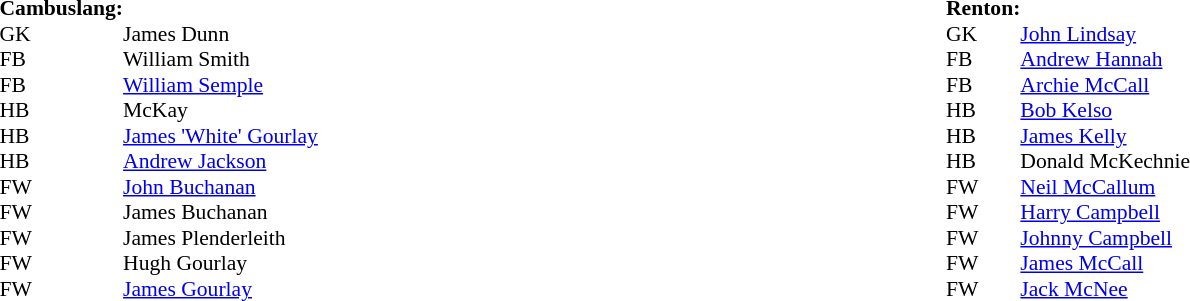<table width="100%">
<tr>
<td valign="top" width="50%"><br><table style="font-size: 90%" cellspacing="0" cellpadding="0">
<tr>
<td colspan="2"><strong>Cambuslang:</strong></td>
</tr>
<tr>
<td>GK</td>
<td></td>
<td>James Dunn</td>
</tr>
<tr>
<td>FB</td>
<td></td>
<td>William Smith</td>
</tr>
<tr>
<td>FB</td>
<td></td>
<td><a href='#'>William Semple</a></td>
</tr>
<tr>
<td>HB</td>
<td></td>
<td>McKay</td>
</tr>
<tr>
<td>HB</td>
<td></td>
<td><a href='#'>James 'White' Gourlay</a></td>
</tr>
<tr>
<td>HB</td>
<td></td>
<td><a href='#'>Andrew Jackson</a></td>
</tr>
<tr>
<td>FW</td>
<td></td>
<td><a href='#'>John Buchanan</a></td>
</tr>
<tr>
<td>FW</td>
<td></td>
<td>James Buchanan</td>
</tr>
<tr>
<td>FW</td>
<td></td>
<td>James Plenderleith</td>
</tr>
<tr>
<td>FW</td>
<td></td>
<td>Hugh Gourlay</td>
</tr>
<tr>
<td>FW</td>
<td></td>
<td><a href='#'>James Gourlay</a></td>
</tr>
<tr>
<td colspan=2></td>
</tr>
<tr>
<td colspan="2"></td>
</tr>
</table>
</td>
<td valign="top" width="50%"><br><table style="font-size: 90%" cellspacing="0" cellpadding="0" align=centre>
<tr>
<td colspan="2"><strong>Renton:</strong></td>
</tr>
<tr>
<td>GK</td>
<td></td>
<td><a href='#'>John Lindsay</a></td>
</tr>
<tr>
<td>FB</td>
<td></td>
<td><a href='#'>Andrew Hannah</a></td>
</tr>
<tr>
<td>FB</td>
<td></td>
<td><a href='#'>Archie McCall</a></td>
</tr>
<tr>
<td>HB</td>
<td></td>
<td><a href='#'>Bob Kelso</a></td>
</tr>
<tr>
<td>HB</td>
<td></td>
<td><a href='#'>James Kelly</a></td>
</tr>
<tr>
<td>HB</td>
<td></td>
<td>Donald McKechnie</td>
</tr>
<tr>
<td>FW</td>
<td></td>
<td><a href='#'>Neil McCallum</a></td>
</tr>
<tr>
<td>FW</td>
<td></td>
<td><a href='#'>Harry Campbell</a></td>
</tr>
<tr>
<td>FW</td>
<td></td>
<td><a href='#'>Johnny Campbell</a></td>
</tr>
<tr>
<td>FW</td>
<td></td>
<td><a href='#'>James McCall</a></td>
</tr>
<tr>
<td>FW</td>
<td></td>
<td><a href='#'>Jack McNee</a></td>
</tr>
<tr>
<td colspan=2></td>
</tr>
<tr>
<td colspan="2"></td>
</tr>
</table>
</td>
</tr>
</table>
